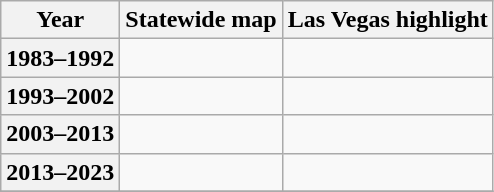<table class=wikitable>
<tr>
<th>Year</th>
<th>Statewide map</th>
<th>Las Vegas highlight</th>
</tr>
<tr>
<th>1983–1992</th>
<td></td>
<td></td>
</tr>
<tr>
<th>1993–2002</th>
<td></td>
<td></td>
</tr>
<tr>
<th>2003–2013</th>
<td></td>
<td></td>
</tr>
<tr>
<th>2013–2023</th>
<td></td>
<td></td>
</tr>
<tr>
</tr>
</table>
